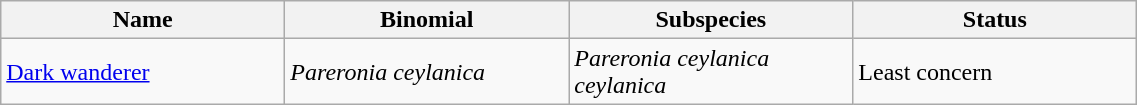<table width=60% class="wikitable">
<tr>
<th width=20%>Name</th>
<th width=20%>Binomial</th>
<th width=20%>Subspecies</th>
<th width=20%>Status</th>
</tr>
<tr>
<td><a href='#'>Dark wanderer</a><br></td>
<td><em>Pareronia ceylanica</em></td>
<td><em>Pareronia ceylanica ceylanica</em></td>
<td>Least concern</td>
</tr>
</table>
